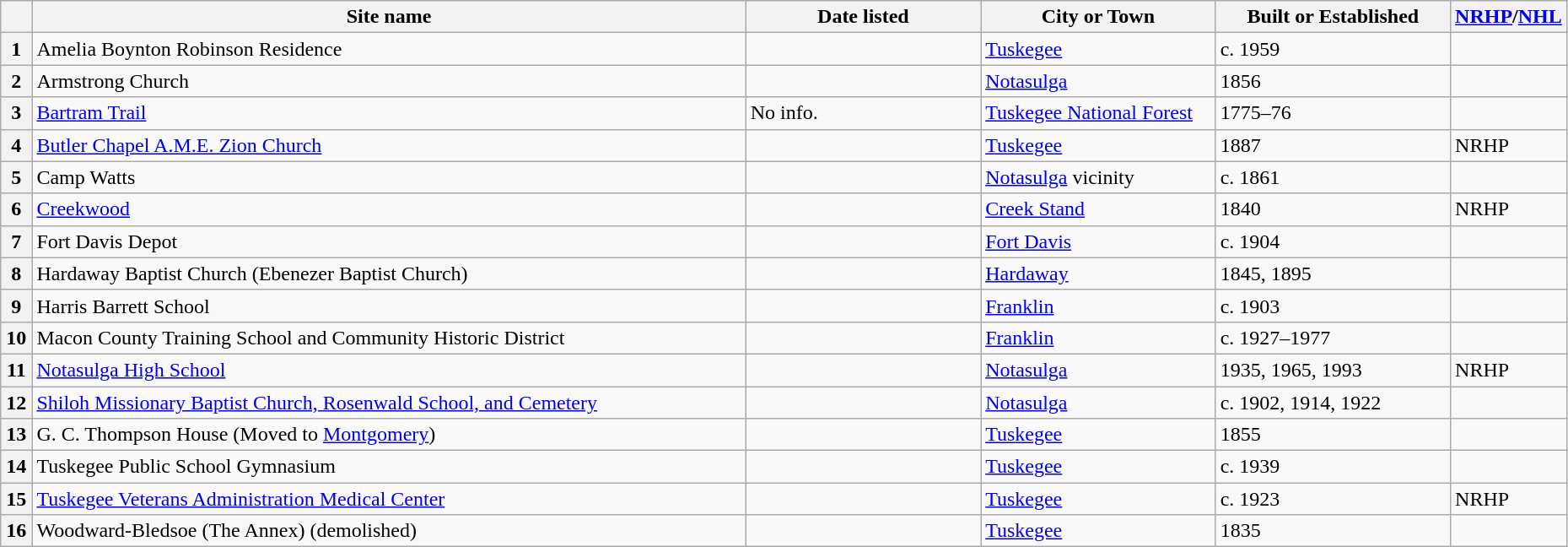<table class="wikitable" style="width:98%">
<tr>
<th width = 2% ></th>
<th><strong>Site name</strong></th>
<th width = 15% ><strong>Date listed</strong></th>
<th width = 15% ><strong>City or Town</strong></th>
<th width = 15% ><strong>Built or Established</strong></th>
<th width = 5%  ><strong><a href='#'>NRHP</a>/<a href='#'>NHL</a></strong></th>
</tr>
<tr ->
<th>1</th>
<td>Amelia Boynton Robinson Residence</td>
<td></td>
<td><a href='#'>Tuskegee</a></td>
<td>c. 1959</td>
<td></td>
</tr>
<tr ->
<th>2</th>
<td>Armstrong Church</td>
<td></td>
<td><a href='#'>Notasulga</a></td>
<td>1856</td>
<td></td>
</tr>
<tr ->
<th>3</th>
<td><a href='#'>Bartram Trail</a></td>
<td>No info.</td>
<td><a href='#'>Tuskegee National Forest</a></td>
<td>1775–76</td>
<td></td>
</tr>
<tr ->
<th>4</th>
<td><a href='#'>Butler Chapel A.M.E. Zion Church</a></td>
<td></td>
<td><a href='#'>Tuskegee</a></td>
<td>1887</td>
<td>NRHP</td>
</tr>
<tr ->
<th>5</th>
<td>Camp Watts</td>
<td></td>
<td><a href='#'>Notasulga</a> vicinity</td>
<td>c. 1861</td>
<td></td>
</tr>
<tr ->
<th>6</th>
<td><a href='#'>Creekwood</a></td>
<td></td>
<td><a href='#'>Creek Stand</a></td>
<td>1840</td>
<td>NRHP</td>
</tr>
<tr ->
<th>7</th>
<td>Fort Davis Depot</td>
<td></td>
<td><a href='#'>Fort Davis</a></td>
<td>c. 1904</td>
<td></td>
</tr>
<tr ->
<th>8</th>
<td>Hardaway Baptist Church (Ebenezer Baptist Church)</td>
<td></td>
<td><a href='#'>Hardaway</a></td>
<td>1845, 1895</td>
<td></td>
</tr>
<tr ->
<th>9</th>
<td>Harris Barrett School</td>
<td></td>
<td><a href='#'>Franklin</a></td>
<td>c. 1903</td>
<td></td>
</tr>
<tr ->
<th>10</th>
<td>Macon County Training School and Community Historic District</td>
<td></td>
<td><a href='#'>Franklin</a></td>
<td>c. 1927–1977</td>
<td></td>
</tr>
<tr ->
<th>11</th>
<td><a href='#'>Notasulga High School</a></td>
<td></td>
<td><a href='#'>Notasulga</a></td>
<td>1935, 1965, 1993</td>
<td>NRHP</td>
</tr>
<tr ->
<th>12</th>
<td><a href='#'>Shiloh Missionary Baptist Church, Rosenwald School, and Cemetery</a></td>
<td></td>
<td><a href='#'>Notasulga</a></td>
<td>c. 1902, 1914, 1922</td>
<td></td>
</tr>
<tr ->
<th>13</th>
<td>G. C. Thompson House (Moved to <a href='#'>Montgomery</a>)</td>
<td></td>
<td><a href='#'>Tuskegee</a></td>
<td>1855</td>
<td></td>
</tr>
<tr ->
<th>14</th>
<td>Tuskegee Public School Gymnasium</td>
<td></td>
<td><a href='#'>Tuskegee</a></td>
<td>c. 1939</td>
<td></td>
</tr>
<tr ->
<th>15</th>
<td><a href='#'>Tuskegee Veterans Administration Medical Center</a></td>
<td></td>
<td><a href='#'>Tuskegee</a></td>
<td>c. 1923</td>
<td>NRHP</td>
</tr>
<tr ->
<th>16</th>
<td>Woodward-Bledsoe (The Annex) (demolished)</td>
<td></td>
<td><a href='#'>Tuskegee</a></td>
<td>1835</td>
<td></td>
</tr>
</table>
